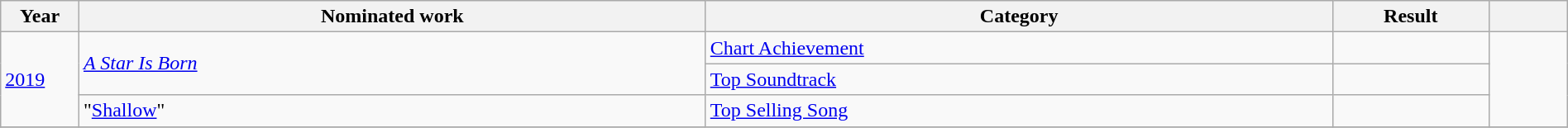<table class="wikitable" style="width:100%;">
<tr>
<th width=5%>Year</th>
<th style="width:40%;">Nominated work</th>
<th style="width:40%;">Category</th>
<th style="width:10%;">Result</th>
<th width=5%></th>
</tr>
<tr>
<td rowspan="3"><a href='#'>2019</a></td>
<td rowspan="2"><em><a href='#'>A Star Is Born</a></em></td>
<td><a href='#'>Chart Achievement</a></td>
<td></td>
<td rowspan="3" style="text-align:center;"></td>
</tr>
<tr>
<td><a href='#'>Top Soundtrack</a></td>
<td></td>
</tr>
<tr>
<td>"<a href='#'>Shallow</a>"</td>
<td><a href='#'>Top Selling Song</a></td>
<td></td>
</tr>
<tr>
</tr>
</table>
